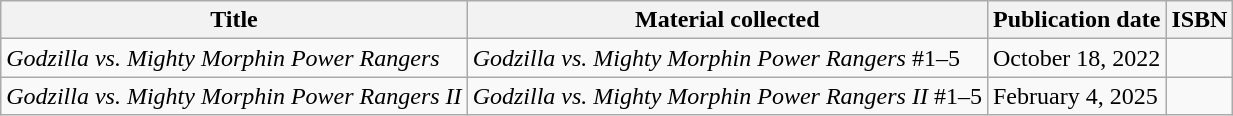<table class="wikitable">
<tr>
<th>Title</th>
<th>Material collected</th>
<th>Publication date</th>
<th>ISBN</th>
</tr>
<tr>
<td><em>Godzilla vs. Mighty Morphin Power Rangers</em></td>
<td><em>Godzilla vs. Mighty Morphin Power Rangers</em> #1–5</td>
<td>October 18, 2022</td>
<td></td>
</tr>
<tr>
<td><em>Godzilla vs. Mighty Morphin Power Rangers II</em></td>
<td><em>Godzilla vs. Mighty Morphin Power Rangers II</em> #1–5</td>
<td>February 4, 2025</td>
<td></td>
</tr>
</table>
